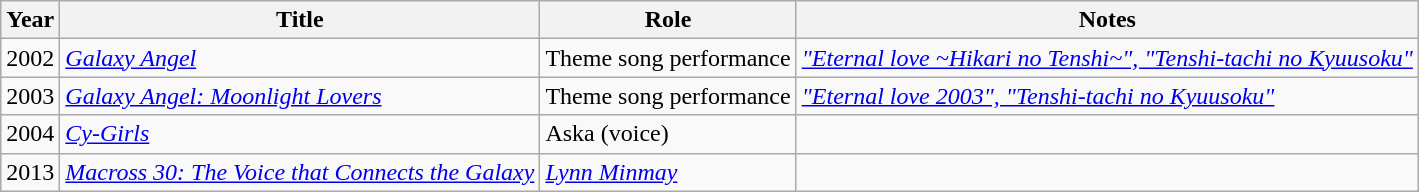<table class="wikitable sortable">
<tr>
<th>Year</th>
<th>Title</th>
<th>Role</th>
<th>Notes</th>
</tr>
<tr>
<td>2002</td>
<td><em><a href='#'>Galaxy Angel</a></em></td>
<td>Theme song performance</td>
<td><em><a href='#'>"Eternal love ~Hikari no Tenshi~", "Tenshi-tachi no Kyuusoku"</a></em></td>
</tr>
<tr>
<td>2003</td>
<td><em><a href='#'>Galaxy Angel: Moonlight Lovers</a></em></td>
<td>Theme song performance</td>
<td><em><a href='#'>"Eternal love 2003",
"Tenshi-tachi no Kyuusoku"</a></em></td>
</tr>
<tr>
<td>2004</td>
<td><em><a href='#'>Cy-Girls</a></em></td>
<td>Aska (voice)</td>
<td></td>
</tr>
<tr>
<td>2013</td>
<td><em><a href='#'>Macross 30: The Voice that Connects the Galaxy</a></em></td>
<td><em><a href='#'>Lynn Minmay</a></em></td>
<td></td>
</tr>
</table>
